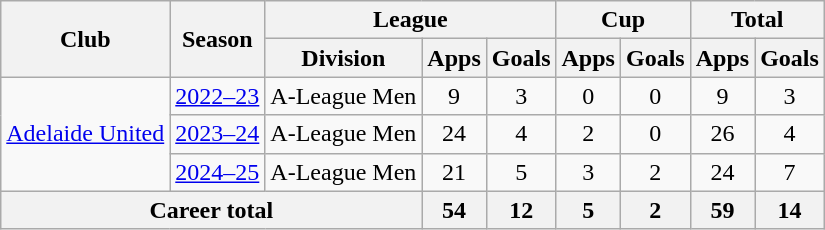<table class="wikitable" Style="text-align: center">
<tr>
<th rowspan="2">Club</th>
<th rowspan="2">Season</th>
<th colspan="3">League</th>
<th colspan="2">Cup</th>
<th colspan="2">Total</th>
</tr>
<tr>
<th>Division</th>
<th>Apps</th>
<th>Goals</th>
<th>Apps</th>
<th>Goals</th>
<th>Apps</th>
<th>Goals</th>
</tr>
<tr>
<td rowspan="3"><a href='#'>Adelaide United</a></td>
<td><a href='#'>2022–23</a></td>
<td>A-League Men</td>
<td>9</td>
<td>3</td>
<td>0</td>
<td>0</td>
<td>9</td>
<td>3</td>
</tr>
<tr>
<td><a href='#'>2023–24</a></td>
<td>A-League Men</td>
<td>24</td>
<td>4</td>
<td>2</td>
<td>0</td>
<td>26</td>
<td>4</td>
</tr>
<tr>
<td><a href='#'>2024–25</a></td>
<td>A-League Men</td>
<td>21</td>
<td>5</td>
<td>3</td>
<td>2</td>
<td>24</td>
<td>7</td>
</tr>
<tr>
<th colspan="3">Career total</th>
<th>54</th>
<th>12</th>
<th>5</th>
<th>2</th>
<th>59</th>
<th>14</th>
</tr>
</table>
